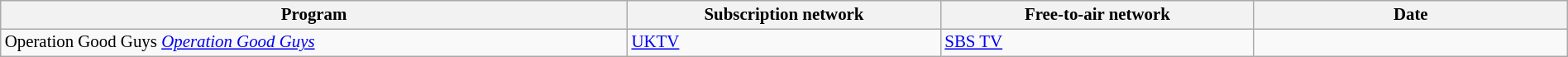<table class="wikitable sortable" width="100%" style="font-size:87%;">
<tr bgcolor="#efefef">
<th width=40%>Program</th>
<th width=20%>Subscription network</th>
<th width=20%>Free-to-air network</th>
<th width=20%>Date</th>
</tr>
<tr>
<td><span>Operation Good Guys</span>  <em><a href='#'>Operation Good Guys</a></em></td>
<td><a href='#'>UKTV</a></td>
<td><a href='#'>SBS TV</a></td>
<td></td>
</tr>
</table>
